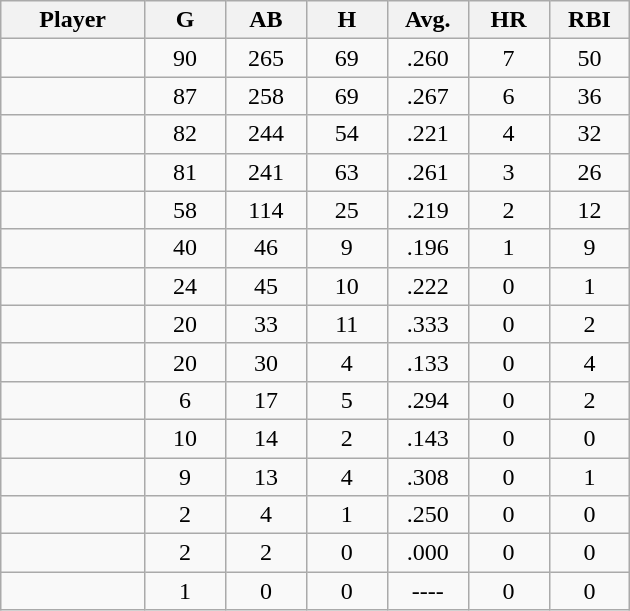<table class="wikitable sortable">
<tr>
<th bgcolor="#DDDDFF" width="16%">Player</th>
<th bgcolor="#DDDDFF" width="9%">G</th>
<th bgcolor="#DDDDFF" width="9%">AB</th>
<th bgcolor="#DDDDFF" width="9%">H</th>
<th bgcolor="#DDDDFF" width="9%">Avg.</th>
<th bgcolor="#DDDDFF" width="9%">HR</th>
<th bgcolor="#DDDDFF" width="9%">RBI</th>
</tr>
<tr align="center">
<td></td>
<td>90</td>
<td>265</td>
<td>69</td>
<td>.260</td>
<td>7</td>
<td>50</td>
</tr>
<tr align=center>
<td></td>
<td>87</td>
<td>258</td>
<td>69</td>
<td>.267</td>
<td>6</td>
<td>36</td>
</tr>
<tr align="center">
<td></td>
<td>82</td>
<td>244</td>
<td>54</td>
<td>.221</td>
<td>4</td>
<td>32</td>
</tr>
<tr align="center">
<td></td>
<td>81</td>
<td>241</td>
<td>63</td>
<td>.261</td>
<td>3</td>
<td>26</td>
</tr>
<tr align="center">
<td></td>
<td>58</td>
<td>114</td>
<td>25</td>
<td>.219</td>
<td>2</td>
<td>12</td>
</tr>
<tr align="center">
<td></td>
<td>40</td>
<td>46</td>
<td>9</td>
<td>.196</td>
<td>1</td>
<td>9</td>
</tr>
<tr align=center>
<td></td>
<td>24</td>
<td>45</td>
<td>10</td>
<td>.222</td>
<td>0</td>
<td>1</td>
</tr>
<tr align="center">
<td></td>
<td>20</td>
<td>33</td>
<td>11</td>
<td>.333</td>
<td>0</td>
<td>2</td>
</tr>
<tr align="center">
<td></td>
<td>20</td>
<td>30</td>
<td>4</td>
<td>.133</td>
<td>0</td>
<td>4</td>
</tr>
<tr align="center">
<td></td>
<td>6</td>
<td>17</td>
<td>5</td>
<td>.294</td>
<td>0</td>
<td>2</td>
</tr>
<tr align="center">
<td></td>
<td>10</td>
<td>14</td>
<td>2</td>
<td>.143</td>
<td>0</td>
<td>0</td>
</tr>
<tr align="center">
<td></td>
<td>9</td>
<td>13</td>
<td>4</td>
<td>.308</td>
<td>0</td>
<td>1</td>
</tr>
<tr align="center">
<td></td>
<td>2</td>
<td>4</td>
<td>1</td>
<td>.250</td>
<td>0</td>
<td>0</td>
</tr>
<tr align="center">
<td></td>
<td>2</td>
<td>2</td>
<td>0</td>
<td>.000</td>
<td>0</td>
<td>0</td>
</tr>
<tr align="center">
<td></td>
<td>1</td>
<td>0</td>
<td>0</td>
<td>----</td>
<td>0</td>
<td>0</td>
</tr>
</table>
